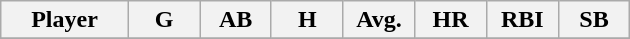<table class="wikitable sortable">
<tr>
<th bgcolor="#DDDDFF" width="16%">Player</th>
<th bgcolor="#DDDDFF" width="9%">G</th>
<th bgcolor="#DDDDFF" width="9%">AB</th>
<th bgcolor="#DDDDFF" width="9%">H</th>
<th bgcolor="#DDDDFF" width="9%">Avg.</th>
<th bgcolor="#DDDDFF" width="9%">HR</th>
<th bgcolor="#DDDDFF" width="9%">RBI</th>
<th bgcolor="#DDDDFF" width="9%">SB</th>
</tr>
<tr>
</tr>
</table>
